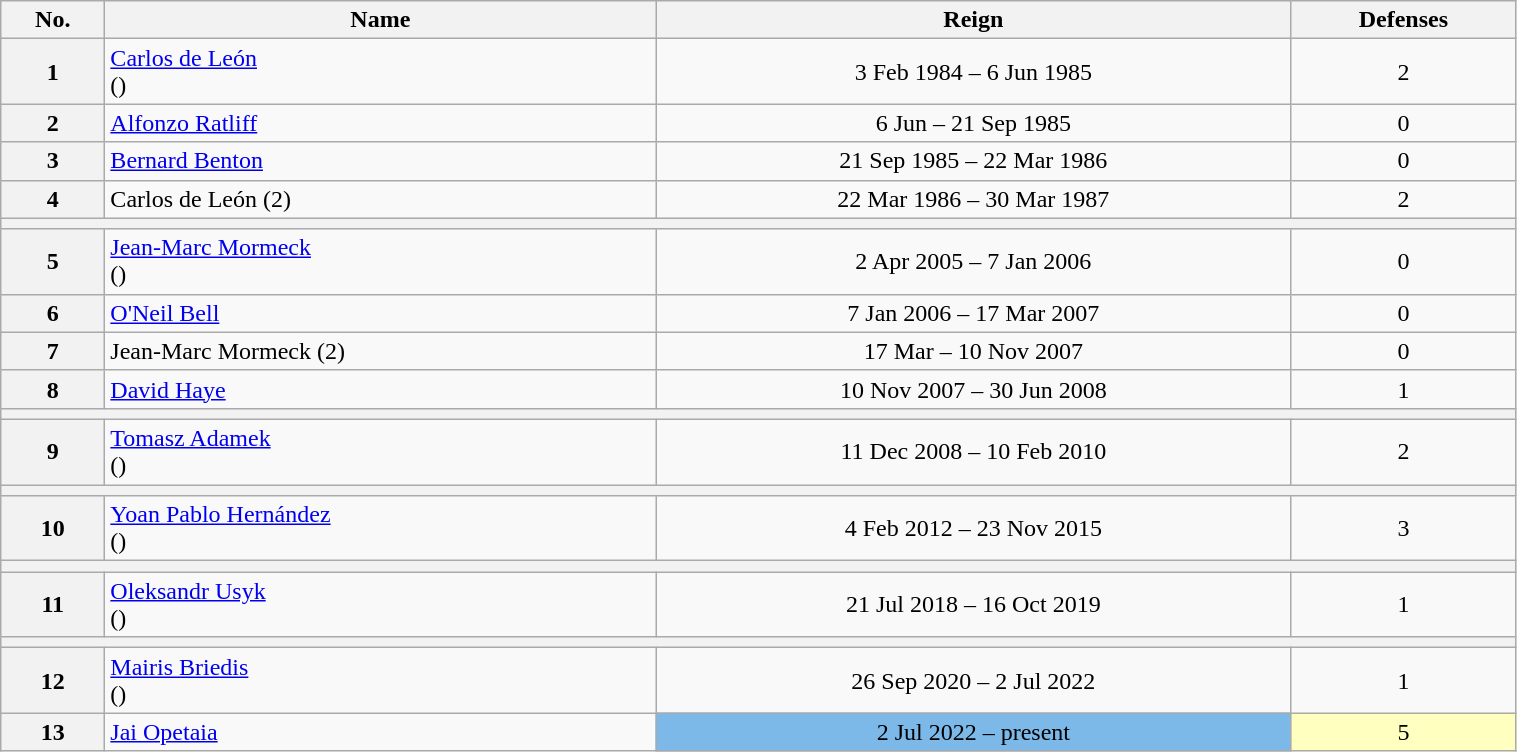<table class="wikitable sortable" style="width:80%;">
<tr>
<th>No.</th>
<th>Name</th>
<th>Reign</th>
<th>Defenses</th>
</tr>
<tr align=center>
<th>1</th>
<td align=left><a href='#'>Carlos de León</a><br>()</td>
<td>3 Feb 1984 – 6 Jun 1985</td>
<td>2</td>
</tr>
<tr align=center>
<th>2</th>
<td align=left><a href='#'>Alfonzo Ratliff</a></td>
<td>6 Jun – 21 Sep 1985</td>
<td>0</td>
</tr>
<tr align=center>
<th>3</th>
<td align=left><a href='#'>Bernard Benton</a></td>
<td>21 Sep 1985 – 22 Mar 1986</td>
<td>0</td>
</tr>
<tr align=center>
<th>4</th>
<td align=left>Carlos de León (2)</td>
<td>22 Mar 1986 – 30 Mar 1987</td>
<td>2</td>
</tr>
<tr align=center>
<th colspan=4></th>
</tr>
<tr align=center>
<th>5</th>
<td align=left><a href='#'>Jean-Marc Mormeck</a><br>()</td>
<td>2 Apr 2005 – 7 Jan 2006</td>
<td>0</td>
</tr>
<tr align=center>
<th>6</th>
<td align=left><a href='#'>O'Neil Bell</a></td>
<td>7 Jan 2006 – 17 Mar 2007</td>
<td>0</td>
</tr>
<tr align=center>
<th>7</th>
<td align=left>Jean-Marc Mormeck (2)</td>
<td>17 Mar – 10 Nov 2007</td>
<td>0</td>
</tr>
<tr align=center>
<th>8</th>
<td align=left><a href='#'>David Haye</a></td>
<td>10 Nov 2007 – 30 Jun 2008</td>
<td>1</td>
</tr>
<tr align=center>
<th colspan=4></th>
</tr>
<tr align=center>
<th>9</th>
<td align=left><a href='#'>Tomasz Adamek</a><br>()</td>
<td>11 Dec 2008 – 10 Feb 2010</td>
<td>2</td>
</tr>
<tr align=center>
<th colspan=4></th>
</tr>
<tr align=center>
<th>10</th>
<td align=left><a href='#'>Yoan Pablo Hernández</a><br>()</td>
<td>4 Feb 2012 – 23 Nov 2015</td>
<td>3</td>
</tr>
<tr align=center>
<th colspan=4></th>
</tr>
<tr align=center>
<th>11</th>
<td align=left><a href='#'>Oleksandr Usyk</a><br>()</td>
<td>21 Jul 2018 – 16 Oct 2019</td>
<td>1</td>
</tr>
<tr align=center>
<th colspan=4></th>
</tr>
<tr align=center>
<th>12</th>
<td align=left><a href='#'>Mairis Briedis</a><br>()</td>
<td>26 Sep 2020 – 2 Jul 2022</td>
<td>1</td>
</tr>
<tr align=center>
<th>13</th>
<td align=left><a href='#'>Jai Opetaia</a></td>
<td style="background:#7CB9E8;">2 Jul 2022 – present</td>
<td style="background:#ffffbf;">5</td>
</tr>
</table>
